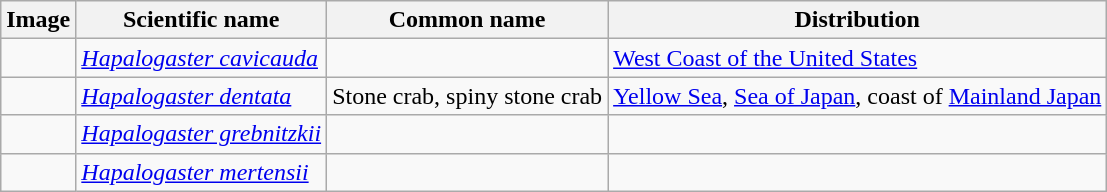<table class="wikitable">
<tr>
<th>Image</th>
<th>Scientific name</th>
<th>Common name</th>
<th>Distribution</th>
</tr>
<tr>
<td></td>
<td><em><a href='#'>Hapalogaster cavicauda</a></em> </td>
<td></td>
<td><a href='#'>West Coast of the United States</a></td>
</tr>
<tr>
<td></td>
<td><em><a href='#'>Hapalogaster dentata</a></em> </td>
<td>Stone crab, spiny stone crab</td>
<td><a href='#'>Yellow Sea</a>, <a href='#'>Sea of Japan</a>, coast of <a href='#'>Mainland Japan</a></td>
</tr>
<tr>
<td></td>
<td><em><a href='#'>Hapalogaster grebnitzkii</a></em> </td>
<td></td>
<td></td>
</tr>
<tr>
<td></td>
<td><em><a href='#'>Hapalogaster mertensii</a></em> </td>
<td></td>
<td></td>
</tr>
</table>
